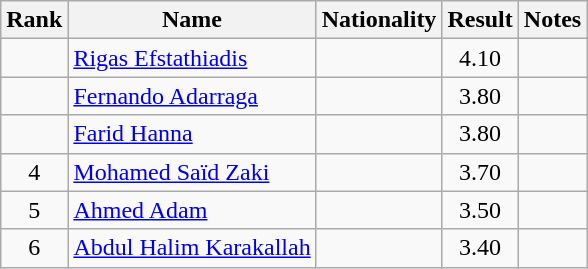<table class="wikitable sortable" style="text-align:center">
<tr>
<th>Rank</th>
<th>Name</th>
<th>Nationality</th>
<th>Result</th>
<th>Notes</th>
</tr>
<tr>
<td></td>
<td align=left><a href='#'>Rigas Efstathiadis</a></td>
<td align=left></td>
<td>4.10</td>
<td></td>
</tr>
<tr>
<td></td>
<td align=left><a href='#'>Fernando Adarraga</a></td>
<td align=left></td>
<td>3.80</td>
<td></td>
</tr>
<tr>
<td></td>
<td align=left><a href='#'>Farid Hanna</a></td>
<td align=left></td>
<td>3.80</td>
<td></td>
</tr>
<tr>
<td>4</td>
<td align=left><a href='#'>Mohamed Saïd Zaki</a></td>
<td align=left></td>
<td>3.70</td>
<td></td>
</tr>
<tr>
<td>5</td>
<td align=left><a href='#'>Ahmed Adam</a></td>
<td align=left></td>
<td>3.50</td>
<td></td>
</tr>
<tr>
<td>6</td>
<td align=left><a href='#'>Abdul Halim Karakallah</a></td>
<td align=left></td>
<td>3.40</td>
<td></td>
</tr>
</table>
